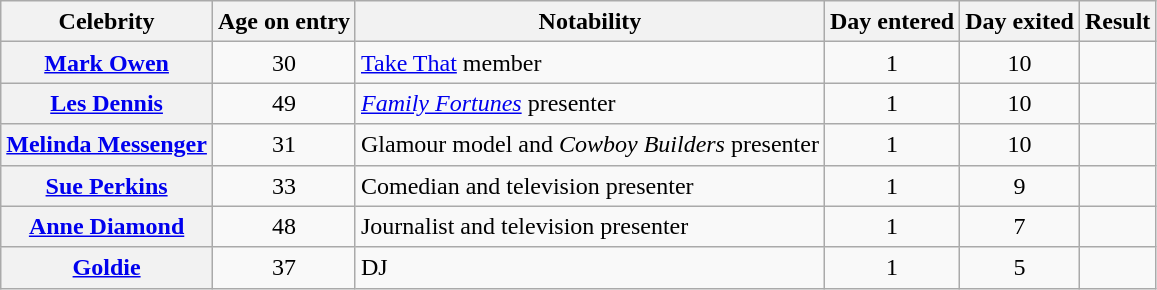<table class="wikitable sortable" style="text-align:left; line-height:20px; width:auto;">
<tr>
<th scope="col">Celebrity</th>
<th scope="col">Age on entry</th>
<th scope="col">Notability</th>
<th scope="col">Day entered</th>
<th scope="col">Day exited</th>
<th scope="col">Result</th>
</tr>
<tr>
<th scope="row"><a href='#'>Mark Owen</a></th>
<td align="center">30</td>
<td><a href='#'>Take That</a> member</td>
<td align="center">1</td>
<td align="center">10</td>
<td></td>
</tr>
<tr>
<th scope="row"><a href='#'>Les Dennis</a></th>
<td align="center">49</td>
<td><em><a href='#'>Family Fortunes</a></em> presenter</td>
<td align="center">1</td>
<td align="center">10</td>
<td></td>
</tr>
<tr>
<th scope="row"><a href='#'>Melinda Messenger</a></th>
<td align="center">31</td>
<td>Glamour model and <em>Cowboy Builders</em> presenter</td>
<td align="center">1</td>
<td align="center">10</td>
<td></td>
</tr>
<tr>
<th scope="row"><a href='#'>Sue Perkins</a></th>
<td align="center">33</td>
<td>Comedian and television presenter</td>
<td align="center">1</td>
<td align="center">9</td>
<td></td>
</tr>
<tr>
<th scope="row"><a href='#'>Anne Diamond</a></th>
<td align="center">48</td>
<td>Journalist and television presenter</td>
<td align="center">1</td>
<td align="center">7</td>
<td></td>
</tr>
<tr>
<th scope="row"><a href='#'>Goldie</a></th>
<td align="center">37</td>
<td>DJ</td>
<td align="center">1</td>
<td align="center">5</td>
<td></td>
</tr>
</table>
